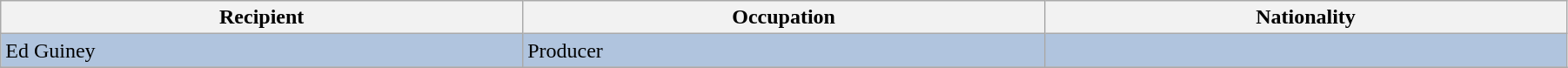<table class="wikitable" width="95%" cellpadding="5">
<tr>
<th width="25%">Recipient</th>
<th width="25%">Occupation</th>
<th width="25%">Nationality</th>
</tr>
<tr style="background:#B0C4DE;">
<td>Ed Guiney</td>
<td>Producer</td>
<td></td>
</tr>
<tr>
</tr>
</table>
